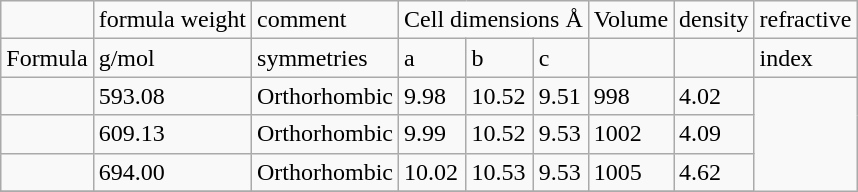<table class="wikitable">
<tr>
<td></td>
<td>formula weight</td>
<td>comment</td>
<td colspan=3>Cell dimensions Å</td>
<td>Volume</td>
<td>density</td>
<td>refractive</td>
</tr>
<tr>
<td>Formula</td>
<td>g/mol</td>
<td>symmetries</td>
<td>a</td>
<td>b</td>
<td>c</td>
<td></td>
<td></td>
<td>index</td>
</tr>
<tr>
<td></td>
<td>593.08</td>
<td>Orthorhombic</td>
<td>9.98</td>
<td>10.52</td>
<td>9.51</td>
<td>998</td>
<td>4.02</td>
</tr>
<tr>
<td></td>
<td>609.13</td>
<td>Orthorhombic</td>
<td>9.99</td>
<td>10.52</td>
<td>9.53</td>
<td>1002</td>
<td>4.09</td>
</tr>
<tr>
<td></td>
<td>694.00</td>
<td>Orthorhombic</td>
<td>10.02</td>
<td>10.53</td>
<td>9.53</td>
<td>1005</td>
<td>4.62</td>
</tr>
<tr>
</tr>
</table>
